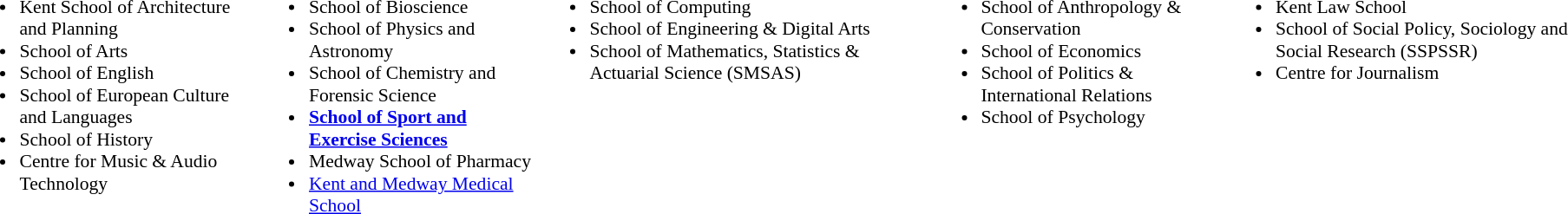<table>
<tr style="vertical-align:top; font-size:90%;">
<td><br><ul><li>Kent School of Architecture and Planning</li><li>School of Arts</li><li>School of English</li><li>School of European Culture and Languages</li><li>School of History</li><li>Centre for Music & Audio Technology</li></ul></td>
<td><br><ul><li>School of Bioscience</li><li>School of Physics and Astronomy</li><li>School of Chemistry and Forensic Science</li><li><a href='#'><strong>School of Sport and</strong> <strong>Exercise Sciences</strong></a></li><li>Medway School of Pharmacy</li><li><a href='#'>Kent and Medway Medical School</a></li></ul></td>
<td><br><ul><li>School of Computing</li><li>School of Engineering & Digital Arts</li><li>School of Mathematics, Statistics & Actuarial Science (SMSAS)</li></ul></td>
<th><br></th>
<td><br><ul><li>School of Anthropology & Conservation</li><li>School of Economics</li><li>School of Politics & International Relations</li><li>School of Psychology</li></ul></td>
<td><br><ul><li>Kent Law School</li><li>School of Social Policy, Sociology and Social Research (SSPSSR)</li><li>Centre for Journalism</li></ul></td>
</tr>
</table>
